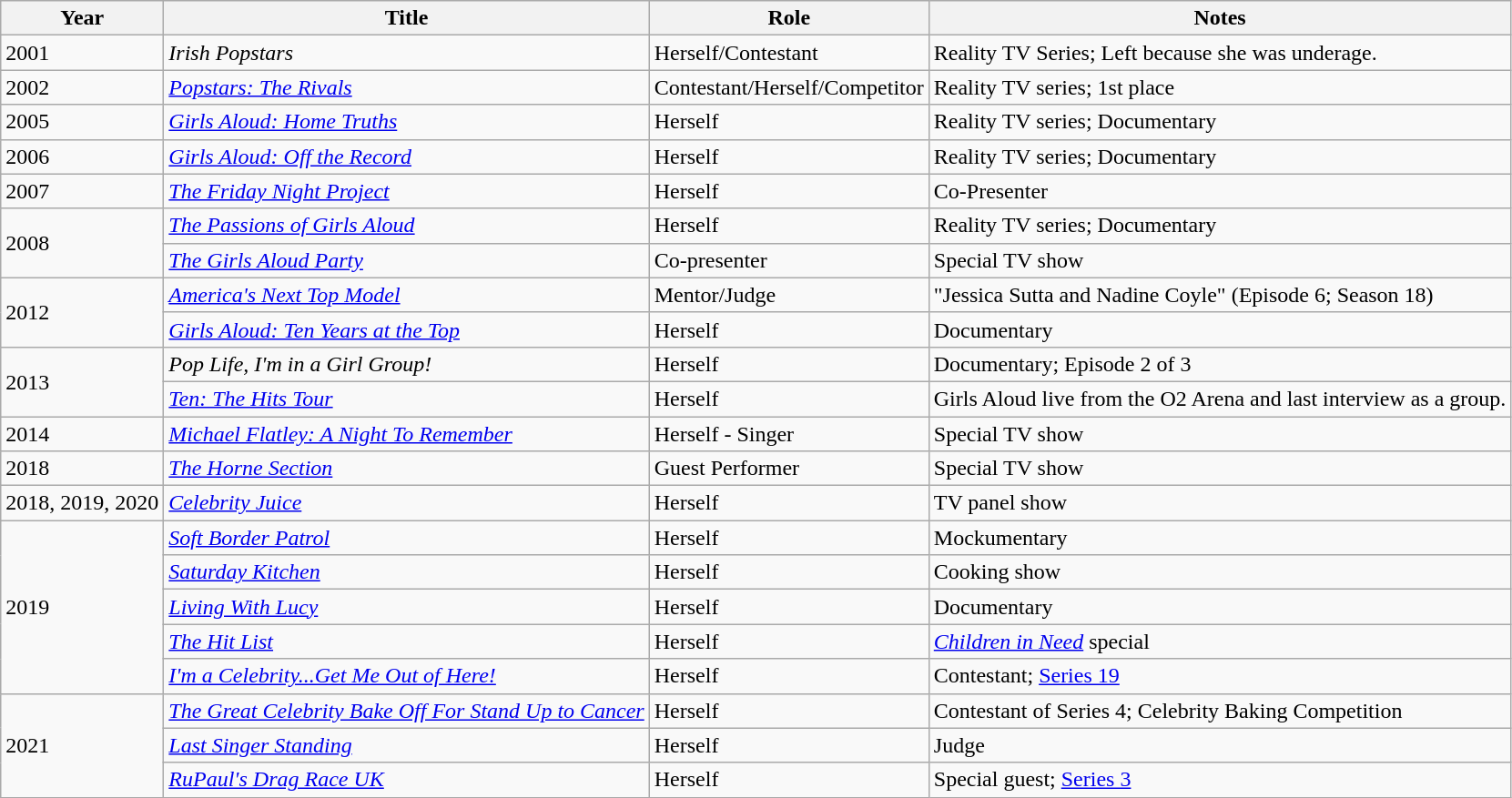<table class="wikitable">
<tr>
<th>Year</th>
<th>Title</th>
<th>Role</th>
<th class="unsortable">Notes</th>
</tr>
<tr>
<td>2001</td>
<td><em>Irish Popstars</em></td>
<td>Herself/Contestant</td>
<td>Reality TV Series; Left because she was underage.</td>
</tr>
<tr>
<td>2002</td>
<td><em><a href='#'>Popstars: The Rivals</a> </em></td>
<td>Contestant/Herself/Competitor</td>
<td>Reality TV series; 1st place</td>
</tr>
<tr>
<td>2005</td>
<td><em><a href='#'>Girls Aloud: Home Truths</a></em></td>
<td>Herself</td>
<td>Reality TV series; Documentary</td>
</tr>
<tr>
<td>2006</td>
<td><em><a href='#'>Girls Aloud: Off the Record</a></em></td>
<td>Herself</td>
<td>Reality TV series; Documentary</td>
</tr>
<tr>
<td>2007</td>
<td><em><a href='#'>The Friday Night Project</a></em></td>
<td>Herself</td>
<td>Co-Presenter</td>
</tr>
<tr>
<td rowspan="2">2008</td>
<td><em><a href='#'>The Passions of Girls Aloud</a></em></td>
<td>Herself</td>
<td>Reality TV series; Documentary</td>
</tr>
<tr>
<td><em><a href='#'>The Girls Aloud Party</a></em></td>
<td>Co-presenter</td>
<td>Special TV show</td>
</tr>
<tr>
<td rowspan="2">2012</td>
<td><em><a href='#'>America's Next Top Model</a></em></td>
<td>Mentor/Judge</td>
<td>"Jessica Sutta and Nadine Coyle" (Episode 6; Season 18)</td>
</tr>
<tr>
<td><em><a href='#'>Girls Aloud: Ten Years at the Top</a></em></td>
<td>Herself</td>
<td>Documentary</td>
</tr>
<tr>
<td rowspan="2">2013</td>
<td><em>Pop Life, I'm in a Girl Group!</em></td>
<td>Herself</td>
<td>Documentary; Episode 2 of 3</td>
</tr>
<tr>
<td><em><a href='#'>Ten: The Hits Tour</a></em></td>
<td>Herself</td>
<td>Girls Aloud live from the O2 Arena and last interview as a group.</td>
</tr>
<tr>
<td>2014</td>
<td><em><a href='#'>Michael Flatley: A Night To Remember</a></em></td>
<td>Herself - Singer</td>
<td>Special TV show</td>
</tr>
<tr>
<td>2018</td>
<td><em><a href='#'>The Horne Section</a></em></td>
<td>Guest Performer</td>
<td>Special TV show</td>
</tr>
<tr>
<td>2018, 2019, 2020</td>
<td><em><a href='#'>Celebrity Juice</a></em></td>
<td>Herself</td>
<td>TV panel show</td>
</tr>
<tr>
<td rowspan="5">2019</td>
<td><em><a href='#'>Soft Border Patrol</a></em></td>
<td>Herself</td>
<td>Mockumentary</td>
</tr>
<tr>
<td><em><a href='#'>Saturday Kitchen</a></em></td>
<td>Herself</td>
<td>Cooking show</td>
</tr>
<tr>
<td><em><a href='#'>Living With Lucy</a></em></td>
<td>Herself</td>
<td>Documentary</td>
</tr>
<tr>
<td><em><a href='#'>The Hit List</a></em></td>
<td>Herself</td>
<td><em><a href='#'>Children in Need</a></em> special</td>
</tr>
<tr>
<td><em><a href='#'>I'm a Celebrity...Get Me Out of Here!</a></em></td>
<td>Herself</td>
<td>Contestant; <a href='#'>Series 19</a></td>
</tr>
<tr>
<td rowspan="3">2021</td>
<td><a href='#'><em>The Great Celebrity Bake Off For Stand Up to Cancer</em></a></td>
<td>Herself</td>
<td>Contestant of Series 4; Celebrity Baking Competition</td>
</tr>
<tr>
<td><em><a href='#'>Last Singer Standing</a></em></td>
<td>Herself</td>
<td>Judge</td>
</tr>
<tr>
<td><em><a href='#'>RuPaul's Drag Race UK</a></em></td>
<td>Herself</td>
<td>Special guest; <a href='#'>Series 3</a></td>
</tr>
</table>
